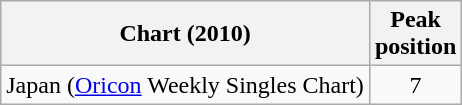<table class="wikitable sortable">
<tr>
<th>Chart (2010)</th>
<th>Peak<br>position</th>
</tr>
<tr>
<td>Japan (<a href='#'>Oricon</a> Weekly Singles Chart)</td>
<td style="text-align:center;">7</td>
</tr>
</table>
